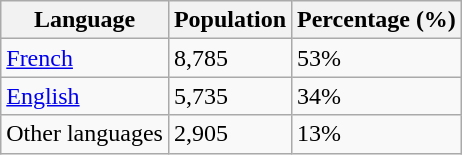<table class="wikitable">
<tr>
<th>Language</th>
<th>Population</th>
<th>Percentage (%)</th>
</tr>
<tr>
<td><a href='#'>French</a></td>
<td>8,785</td>
<td>53%</td>
</tr>
<tr>
<td><a href='#'>English</a></td>
<td>5,735</td>
<td>34%</td>
</tr>
<tr>
<td>Other languages</td>
<td>2,905</td>
<td>13%</td>
</tr>
</table>
